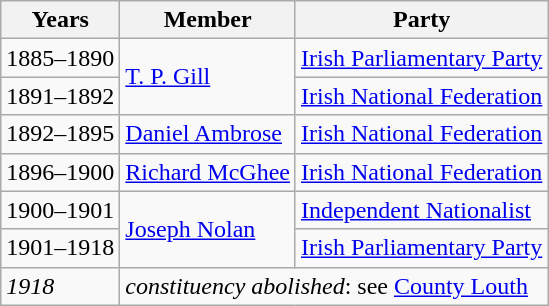<table class="wikitable">
<tr>
<th>Years</th>
<th>Member</th>
<th>Party</th>
</tr>
<tr>
<td>1885–1890</td>
<td rowspan=2><a href='#'>T. P. Gill</a></td>
<td><a href='#'>Irish Parliamentary Party</a></td>
</tr>
<tr>
<td>1891–1892</td>
<td><a href='#'>Irish National Federation</a></td>
</tr>
<tr>
<td>1892–1895</td>
<td><a href='#'>Daniel Ambrose</a></td>
<td><a href='#'>Irish National Federation</a></td>
</tr>
<tr>
<td>1896–1900</td>
<td><a href='#'>Richard McGhee</a></td>
<td><a href='#'>Irish National Federation</a></td>
</tr>
<tr>
<td>1900–1901</td>
<td rowspan=2><a href='#'>Joseph Nolan</a></td>
<td><a href='#'>Independent Nationalist</a></td>
</tr>
<tr>
<td>1901–1918</td>
<td><a href='#'>Irish Parliamentary Party</a></td>
</tr>
<tr>
<td><em>1918</em></td>
<td colspan="2"><em>constituency abolished</em>: see <a href='#'>County Louth</a></td>
</tr>
</table>
